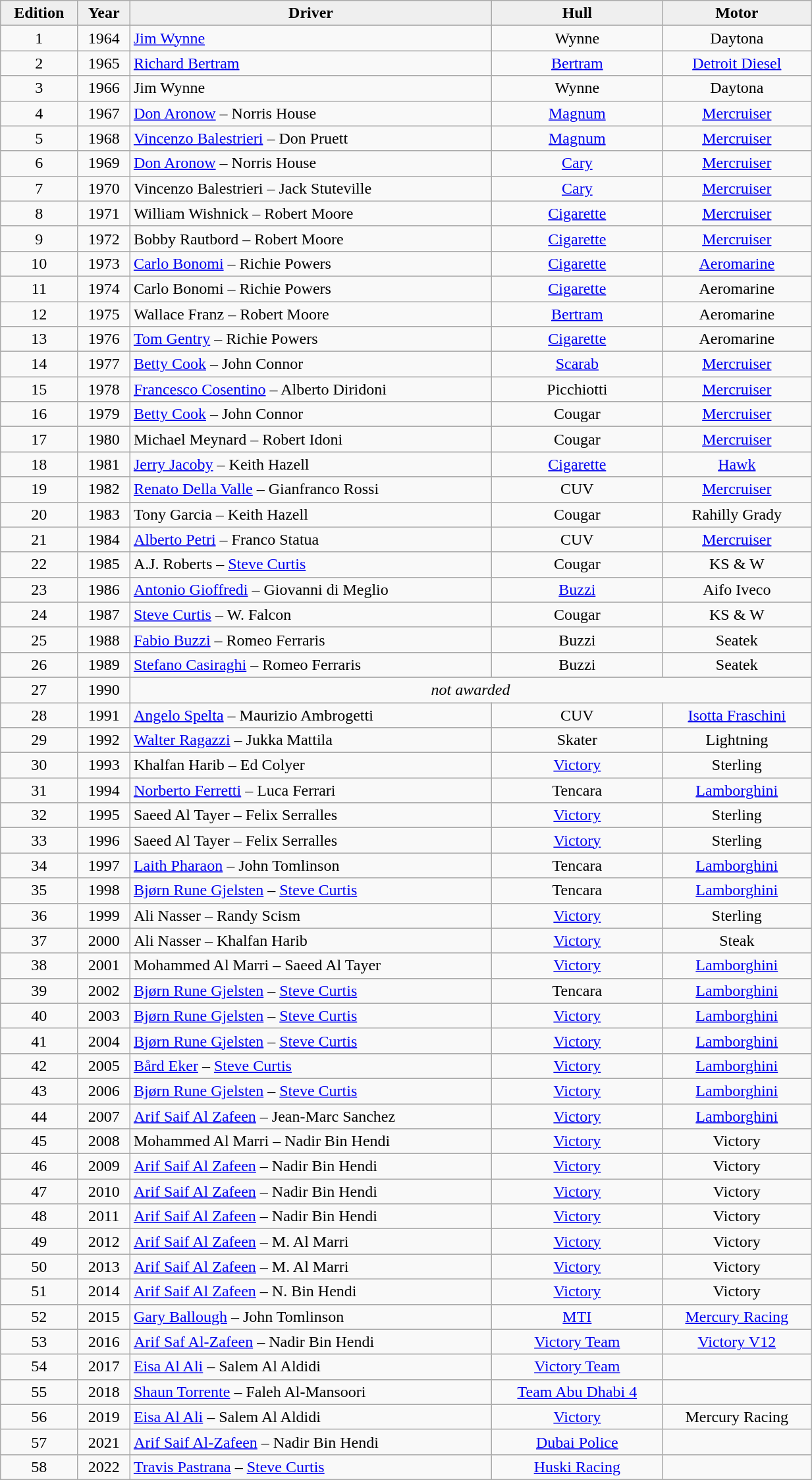<table class="wikitable" style="width:65%;text-align:center;">
<tr>
<th style="background:#efefef;">Edition</th>
<th style="background:#efefef;">Year</th>
<th style="background:#efefef;">Driver</th>
<th style="background:#efefef;">Hull</th>
<th style="background:#efefef;">Motor</th>
</tr>
<tr>
<td>1</td>
<td>1964</td>
<td align=left> <a href='#'>Jim Wynne</a></td>
<td>Wynne</td>
<td>Daytona</td>
</tr>
<tr>
<td>2</td>
<td>1965</td>
<td align=left> <a href='#'>Richard Bertram</a></td>
<td><a href='#'>Bertram</a></td>
<td><a href='#'>Detroit Diesel</a></td>
</tr>
<tr>
<td>3</td>
<td>1966</td>
<td align=left> Jim Wynne</td>
<td>Wynne</td>
<td>Daytona</td>
</tr>
<tr>
<td>4</td>
<td>1967</td>
<td align=left> <a href='#'>Don Aronow</a> –  Norris House</td>
<td><a href='#'>Magnum</a></td>
<td><a href='#'>Mercruiser</a></td>
</tr>
<tr>
<td>5</td>
<td>1968</td>
<td align=left> <a href='#'>Vincenzo Balestrieri</a> –  Don Pruett</td>
<td><a href='#'>Magnum</a></td>
<td><a href='#'>Mercruiser</a></td>
</tr>
<tr>
<td>6</td>
<td>1969</td>
<td align=left> <a href='#'>Don Aronow</a> –  Norris House</td>
<td><a href='#'>Cary</a></td>
<td><a href='#'>Mercruiser</a></td>
</tr>
<tr>
<td>7</td>
<td>1970</td>
<td align=left> Vincenzo Balestrieri –  Jack Stuteville</td>
<td><a href='#'>Cary</a></td>
<td><a href='#'>Mercruiser</a></td>
</tr>
<tr>
<td>8</td>
<td>1971</td>
<td align=left> William Wishnick –  Robert Moore</td>
<td><a href='#'>Cigarette</a></td>
<td><a href='#'>Mercruiser</a></td>
</tr>
<tr>
<td>9</td>
<td>1972</td>
<td align=left> Bobby Rautbord –  Robert Moore</td>
<td><a href='#'>Cigarette</a></td>
<td><a href='#'>Mercruiser</a></td>
</tr>
<tr>
<td>10</td>
<td>1973</td>
<td align=left> <a href='#'>Carlo Bonomi</a> –  Richie Powers</td>
<td><a href='#'>Cigarette</a></td>
<td><a href='#'>Aeromarine</a></td>
</tr>
<tr>
<td>11</td>
<td>1974</td>
<td align=left> Carlo Bonomi –  Richie Powers</td>
<td><a href='#'>Cigarette</a></td>
<td>Aeromarine</td>
</tr>
<tr>
<td>12</td>
<td>1975</td>
<td align=left> Wallace Franz –  Robert Moore</td>
<td><a href='#'>Bertram</a></td>
<td>Aeromarine</td>
</tr>
<tr>
<td>13</td>
<td>1976</td>
<td align=left> <a href='#'>Tom Gentry</a> –  Richie Powers</td>
<td><a href='#'>Cigarette</a></td>
<td>Aeromarine</td>
</tr>
<tr>
<td>14</td>
<td>1977</td>
<td align=left> <a href='#'>Betty Cook</a> –  John Connor</td>
<td><a href='#'>Scarab</a></td>
<td><a href='#'>Mercruiser</a></td>
</tr>
<tr>
<td>15</td>
<td>1978</td>
<td align=left> <a href='#'>Francesco Cosentino</a> –  Alberto Diridoni</td>
<td>Picchiotti</td>
<td><a href='#'>Mercruiser</a></td>
</tr>
<tr>
<td>16</td>
<td>1979</td>
<td align=left> <a href='#'>Betty Cook</a> –  John Connor</td>
<td>Cougar</td>
<td><a href='#'>Mercruiser</a></td>
</tr>
<tr>
<td>17</td>
<td>1980</td>
<td align=left> Michael Meynard –  Robert Idoni</td>
<td>Cougar</td>
<td><a href='#'>Mercruiser</a></td>
</tr>
<tr>
<td>18</td>
<td>1981</td>
<td align=left> <a href='#'>Jerry Jacoby</a> –  Keith Hazell</td>
<td><a href='#'>Cigarette</a></td>
<td><a href='#'>Hawk</a></td>
</tr>
<tr>
<td>19</td>
<td>1982</td>
<td align=left> <a href='#'>Renato Della Valle</a> –  Gianfranco Rossi</td>
<td>CUV</td>
<td><a href='#'>Mercruiser</a></td>
</tr>
<tr>
<td>20</td>
<td>1983</td>
<td align=left> Tony Garcia –  Keith Hazell</td>
<td>Cougar</td>
<td>Rahilly Grady</td>
</tr>
<tr>
<td>21</td>
<td>1984</td>
<td align=left> <a href='#'>Alberto Petri</a> –  Franco Statua</td>
<td>CUV</td>
<td><a href='#'>Mercruiser</a></td>
</tr>
<tr>
<td>22</td>
<td>1985</td>
<td align=left>  A.J. Roberts –  <a href='#'>Steve Curtis</a></td>
<td>Cougar</td>
<td>KS & W</td>
</tr>
<tr>
<td>23</td>
<td>1986</td>
<td align=left> <a href='#'>Antonio Gioffredi</a> –  Giovanni di Meglio</td>
<td><a href='#'>Buzzi</a></td>
<td>Aifo Iveco</td>
</tr>
<tr>
<td>24</td>
<td>1987</td>
<td align=left> <a href='#'>Steve Curtis</a> –  W. Falcon</td>
<td>Cougar</td>
<td>KS & W</td>
</tr>
<tr>
<td>25</td>
<td>1988</td>
<td align=left> <a href='#'>Fabio Buzzi</a> –  Romeo Ferraris</td>
<td>Buzzi</td>
<td>Seatek</td>
</tr>
<tr>
<td>26</td>
<td>1989</td>
<td align=left> <a href='#'>Stefano Casiraghi</a> –  Romeo Ferraris</td>
<td>Buzzi</td>
<td>Seatek</td>
</tr>
<tr>
<td>27</td>
<td>1990</td>
<td colspan=3 align=center><em>not awarded</em></td>
</tr>
<tr>
<td>28</td>
<td>1991</td>
<td align=left> <a href='#'>Angelo Spelta</a> –  Maurizio Ambrogetti</td>
<td>CUV</td>
<td><a href='#'>Isotta Fraschini</a></td>
</tr>
<tr>
<td>29</td>
<td>1992</td>
<td align=left> <a href='#'>Walter Ragazzi</a> –  Jukka Mattila</td>
<td>Skater</td>
<td>Lightning</td>
</tr>
<tr>
<td>30</td>
<td>1993</td>
<td align=left> Khalfan Harib –  Ed Colyer</td>
<td><a href='#'>Victory</a></td>
<td>Sterling</td>
</tr>
<tr>
<td>31</td>
<td>1994</td>
<td align=left> <a href='#'>Norberto Ferretti</a> –  Luca Ferrari</td>
<td>Tencara</td>
<td><a href='#'>Lamborghini</a></td>
</tr>
<tr>
<td>32</td>
<td>1995</td>
<td align=left>  Saeed Al Tayer –  Felix Serralles</td>
<td><a href='#'>Victory</a></td>
<td>Sterling</td>
</tr>
<tr>
<td>33</td>
<td>1996</td>
<td align=left> Saeed Al Tayer –  Felix Serralles</td>
<td><a href='#'>Victory</a></td>
<td>Sterling</td>
</tr>
<tr>
<td>34</td>
<td>1997</td>
<td align=left> <a href='#'>Laith Pharaon</a> –  John Tomlinson</td>
<td>Tencara</td>
<td><a href='#'>Lamborghini</a></td>
</tr>
<tr>
<td>35</td>
<td>1998</td>
<td align=left> <a href='#'>Bjørn Rune Gjelsten</a> –  <a href='#'>Steve Curtis</a></td>
<td>Tencara</td>
<td><a href='#'>Lamborghini</a></td>
</tr>
<tr>
<td>36</td>
<td>1999</td>
<td align=left> Ali Nasser –  Randy Scism</td>
<td><a href='#'>Victory</a></td>
<td>Sterling</td>
</tr>
<tr>
<td>37</td>
<td>2000</td>
<td align=left> Ali Nasser –  Khalfan Harib</td>
<td><a href='#'>Victory</a></td>
<td>Steak</td>
</tr>
<tr>
<td>38</td>
<td>2001</td>
<td align=left> Mohammed Al Marri –  Saeed Al Tayer</td>
<td><a href='#'>Victory</a></td>
<td><a href='#'>Lamborghini</a></td>
</tr>
<tr>
<td>39</td>
<td>2002</td>
<td align=left> <a href='#'>Bjørn Rune Gjelsten</a> –  <a href='#'>Steve Curtis</a></td>
<td>Tencara</td>
<td><a href='#'>Lamborghini</a></td>
</tr>
<tr>
<td>40</td>
<td>2003</td>
<td align=left> <a href='#'>Bjørn Rune Gjelsten</a> –  <a href='#'>Steve Curtis</a></td>
<td><a href='#'>Victory</a></td>
<td><a href='#'>Lamborghini</a></td>
</tr>
<tr>
<td>41</td>
<td>2004</td>
<td align=left> <a href='#'>Bjørn Rune Gjelsten</a> –  <a href='#'>Steve Curtis</a></td>
<td><a href='#'>Victory</a></td>
<td><a href='#'>Lamborghini</a></td>
</tr>
<tr>
<td>42</td>
<td>2005</td>
<td align=left> <a href='#'>Bård Eker</a> –  <a href='#'>Steve Curtis</a></td>
<td><a href='#'>Victory</a></td>
<td><a href='#'>Lamborghini</a></td>
</tr>
<tr>
<td>43</td>
<td>2006</td>
<td align=left> <a href='#'>Bjørn Rune Gjelsten</a> –  <a href='#'>Steve Curtis</a></td>
<td><a href='#'>Victory</a></td>
<td><a href='#'>Lamborghini</a></td>
</tr>
<tr>
<td>44</td>
<td>2007</td>
<td align=left> <a href='#'>Arif Saif Al Zafeen</a> –  Jean-Marc Sanchez</td>
<td><a href='#'>Victory</a></td>
<td><a href='#'>Lamborghini</a></td>
</tr>
<tr>
<td>45</td>
<td>2008</td>
<td align=left> Mohammed Al Marri –  Nadir Bin Hendi</td>
<td><a href='#'>Victory</a></td>
<td>Victory</td>
</tr>
<tr>
<td>46</td>
<td>2009</td>
<td align=left> <a href='#'>Arif Saif Al Zafeen</a> –  Nadir Bin Hendi</td>
<td><a href='#'>Victory</a></td>
<td>Victory</td>
</tr>
<tr>
<td>47</td>
<td>2010</td>
<td align=left> <a href='#'>Arif Saif Al Zafeen</a> –  Nadir Bin Hendi</td>
<td><a href='#'>Victory</a></td>
<td>Victory</td>
</tr>
<tr>
<td>48</td>
<td>2011</td>
<td align=left> <a href='#'>Arif Saif Al Zafeen</a> –  Nadir Bin Hendi</td>
<td><a href='#'>Victory</a></td>
<td>Victory</td>
</tr>
<tr>
<td>49</td>
<td>2012</td>
<td align=left> <a href='#'>Arif Saif Al Zafeen</a> –  M. Al Marri</td>
<td><a href='#'>Victory</a></td>
<td>Victory</td>
</tr>
<tr>
<td>50</td>
<td>2013</td>
<td align=left> <a href='#'>Arif Saif Al Zafeen</a> –  M. Al Marri</td>
<td><a href='#'>Victory</a></td>
<td>Victory</td>
</tr>
<tr>
<td>51</td>
<td>2014</td>
<td align=left> <a href='#'>Arif Saif Al Zafeen</a> –  N. Bin Hendi</td>
<td><a href='#'>Victory</a></td>
<td>Victory</td>
</tr>
<tr>
<td>52</td>
<td>2015</td>
<td align=left> <a href='#'>Gary Ballough</a> –  John Tomlinson</td>
<td><a href='#'>MTI</a></td>
<td><a href='#'>Mercury Racing</a></td>
</tr>
<tr>
<td>53</td>
<td>2016</td>
<td align=left> <a href='#'>Arif Saf Al-Zafeen</a> –  Nadir Bin Hendi</td>
<td><a href='#'>Victory Team</a></td>
<td><a href='#'>Victory V12</a></td>
</tr>
<tr>
<td>54</td>
<td>2017</td>
<td align=left> <a href='#'>Eisa Al Ali</a> –  Salem Al Aldidi</td>
<td><a href='#'>Victory Team</a></td>
<td></td>
</tr>
<tr>
<td>55</td>
<td>2018</td>
<td align=left> <a href='#'>Shaun Torrente</a> –  Faleh Al-Mansoori</td>
<td><a href='#'>Team Abu Dhabi 4</a></td>
<td></td>
</tr>
<tr>
<td>56</td>
<td>2019</td>
<td align=left> <a href='#'>Eisa Al Ali</a> –  Salem Al Aldidi</td>
<td><a href='#'>Victory</a></td>
<td>Mercury Racing</td>
</tr>
<tr>
<td>57</td>
<td>2021</td>
<td align=left> <a href='#'>Arif Saif Al-Zafeen</a> –  Nadir Bin Hendi</td>
<td><a href='#'>Dubai Police</a></td>
<td></td>
</tr>
<tr>
<td>58</td>
<td>2022</td>
<td align=left> <a href='#'>Travis Pastrana</a> –  <a href='#'>Steve Curtis</a></td>
<td><a href='#'>Huski Racing</a></td>
<td></td>
</tr>
</table>
